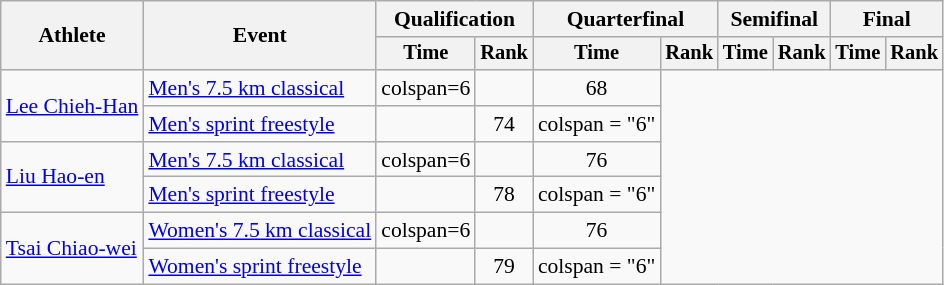<table class="wikitable" style="font-size:90%">
<tr>
<th rowspan="2">Athlete</th>
<th rowspan="2">Event</th>
<th colspan="2">Qualification</th>
<th colspan="2">Quarterfinal</th>
<th colspan="2">Semifinal</th>
<th colspan="2">Final</th>
</tr>
<tr style="font-size:95%">
<th>Time</th>
<th>Rank</th>
<th>Time</th>
<th>Rank</th>
<th>Time</th>
<th>Rank</th>
<th>Time</th>
<th>Rank</th>
</tr>
<tr align=center>
<td align=left rowspan=2><a href='#'>Lee Chieh-Han</a></td>
<td align=left><a href='#'>Men's 7.5 km classical</a></td>
<td>colspan=6</td>
<td></td>
<td>68</td>
</tr>
<tr align=center>
<td align=left><a href='#'>Men's sprint freestyle</a></td>
<td></td>
<td>74</td>
<td>colspan = "6" </td>
</tr>
<tr align=center>
<td align=left rowspan=2><a href='#'>Liu Hao-en</a></td>
<td align=left><a href='#'>Men's 7.5 km classical</a></td>
<td>colspan=6</td>
<td></td>
<td>76</td>
</tr>
<tr align=center>
<td align=left><a href='#'>Men's sprint freestyle</a></td>
<td></td>
<td>78</td>
<td>colspan = "6" </td>
</tr>
<tr align=center>
<td align=left rowspan=2><a href='#'>Tsai Chiao-wei</a></td>
<td align=left><a href='#'>Women's 7.5 km classical</a></td>
<td>colspan=6</td>
<td></td>
<td>76</td>
</tr>
<tr align=center>
<td align=left><a href='#'>Women's sprint freestyle</a></td>
<td></td>
<td>79</td>
<td>colspan = "6" </td>
</tr>
</table>
